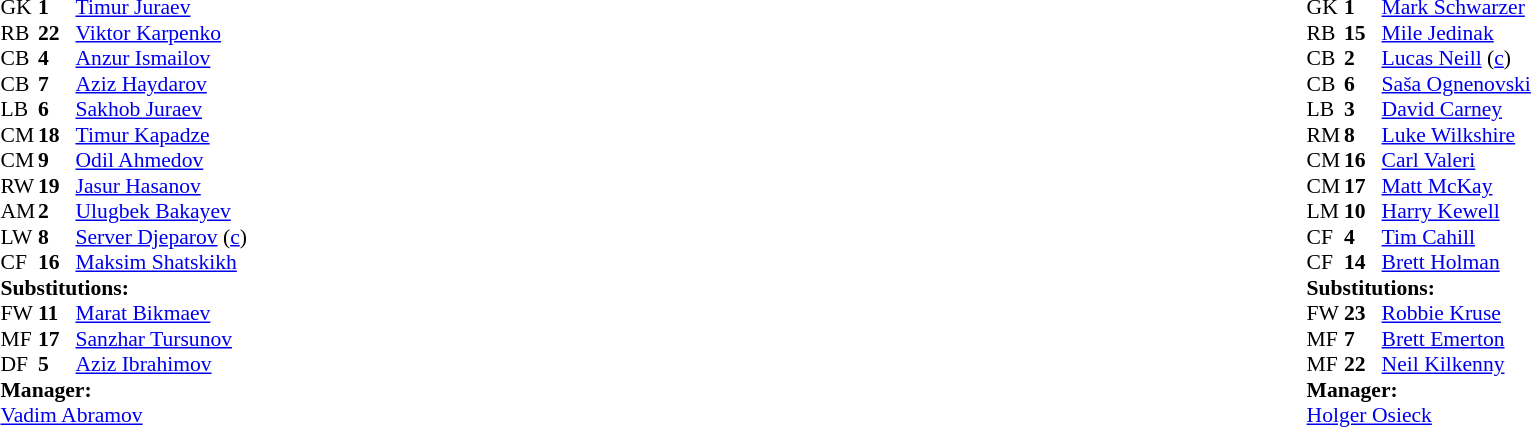<table width="100%">
<tr>
<td valign="top" width="50%"><br><table style="font-size: 90%" cellspacing="0" cellpadding="0">
<tr>
<th width=25></th>
<th width=25></th>
</tr>
<tr>
<td>GK</td>
<td><strong>1</strong></td>
<td><a href='#'>Timur Juraev</a></td>
</tr>
<tr>
<td>RB</td>
<td><strong>22</strong></td>
<td><a href='#'>Viktor Karpenko</a></td>
<td></td>
<td></td>
</tr>
<tr>
<td>CB</td>
<td><strong>4</strong></td>
<td><a href='#'>Anzur Ismailov</a></td>
</tr>
<tr>
<td>CB</td>
<td><strong>7</strong></td>
<td><a href='#'>Aziz Haydarov</a></td>
<td></td>
</tr>
<tr>
<td>LB</td>
<td><strong>6</strong></td>
<td><a href='#'>Sakhob Juraev</a></td>
</tr>
<tr>
<td>CM</td>
<td><strong>18</strong></td>
<td><a href='#'>Timur Kapadze</a></td>
</tr>
<tr>
<td>CM</td>
<td><strong>9</strong></td>
<td><a href='#'>Odil Ahmedov</a></td>
</tr>
<tr>
<td>RW</td>
<td><strong>19</strong></td>
<td><a href='#'>Jasur Hasanov</a></td>
<td></td>
<td></td>
</tr>
<tr>
<td>AM</td>
<td><strong>2</strong></td>
<td><a href='#'>Ulugbek Bakayev</a></td>
<td></td>
</tr>
<tr>
<td>LW</td>
<td><strong>8</strong></td>
<td><a href='#'>Server Djeparov</a> (<a href='#'>c</a>)</td>
</tr>
<tr>
<td>CF</td>
<td><strong>16</strong></td>
<td><a href='#'>Maksim Shatskikh</a></td>
<td></td>
<td></td>
</tr>
<tr>
<td colspan=3><strong>Substitutions:</strong></td>
</tr>
<tr>
<td>FW</td>
<td><strong>11</strong></td>
<td><a href='#'>Marat Bikmaev</a></td>
<td></td>
<td></td>
</tr>
<tr>
<td>MF</td>
<td><strong>17</strong></td>
<td><a href='#'>Sanzhar Tursunov</a></td>
<td></td>
<td></td>
</tr>
<tr>
<td>DF</td>
<td><strong>5</strong></td>
<td><a href='#'>Aziz Ibrahimov</a></td>
<td></td>
<td></td>
</tr>
<tr>
<td colspan=3><strong>Manager:</strong></td>
</tr>
<tr>
<td colspan=3><a href='#'>Vadim Abramov</a></td>
</tr>
</table>
</td>
<td valign="top"></td>
<td valign="top" width="50%"><br><table style="font-size: 90%" cellspacing="0" cellpadding="0" align="center">
<tr>
<th width=25></th>
<th width=25></th>
</tr>
<tr>
<td>GK</td>
<td><strong>1</strong></td>
<td><a href='#'>Mark Schwarzer</a></td>
</tr>
<tr>
<td>RB</td>
<td><strong>15</strong></td>
<td><a href='#'>Mile Jedinak</a></td>
</tr>
<tr>
<td>CB</td>
<td><strong>2</strong></td>
<td><a href='#'>Lucas Neill</a> (<a href='#'>c</a>)</td>
</tr>
<tr>
<td>CB</td>
<td><strong>6</strong></td>
<td><a href='#'>Saša Ognenovski</a></td>
</tr>
<tr>
<td>LB</td>
<td><strong>3</strong></td>
<td><a href='#'>David Carney</a></td>
<td></td>
</tr>
<tr>
<td>RM</td>
<td><strong>8</strong></td>
<td><a href='#'>Luke Wilkshire</a></td>
<td></td>
</tr>
<tr>
<td>CM</td>
<td><strong>16</strong></td>
<td><a href='#'>Carl Valeri</a></td>
<td></td>
</tr>
<tr>
<td>CM</td>
<td><strong>17</strong></td>
<td><a href='#'>Matt McKay</a></td>
</tr>
<tr>
<td>LM</td>
<td><strong>10</strong></td>
<td><a href='#'>Harry Kewell</a></td>
<td></td>
<td></td>
</tr>
<tr>
<td>CF</td>
<td><strong>4</strong></td>
<td><a href='#'>Tim Cahill</a></td>
<td></td>
<td></td>
</tr>
<tr>
<td>CF</td>
<td><strong>14</strong></td>
<td><a href='#'>Brett Holman</a></td>
<td></td>
<td></td>
</tr>
<tr>
<td colspan=3><strong>Substitutions:</strong></td>
</tr>
<tr>
<td>FW</td>
<td><strong>23</strong></td>
<td><a href='#'>Robbie Kruse</a></td>
<td></td>
<td></td>
</tr>
<tr>
<td>MF</td>
<td><strong>7</strong></td>
<td><a href='#'>Brett Emerton</a></td>
<td></td>
<td></td>
</tr>
<tr>
<td>MF</td>
<td><strong>22</strong></td>
<td><a href='#'>Neil Kilkenny</a></td>
<td></td>
<td></td>
</tr>
<tr>
<td colspan=3><strong>Manager:</strong></td>
</tr>
<tr>
<td colspan=3> <a href='#'>Holger Osieck</a></td>
</tr>
</table>
</td>
</tr>
</table>
